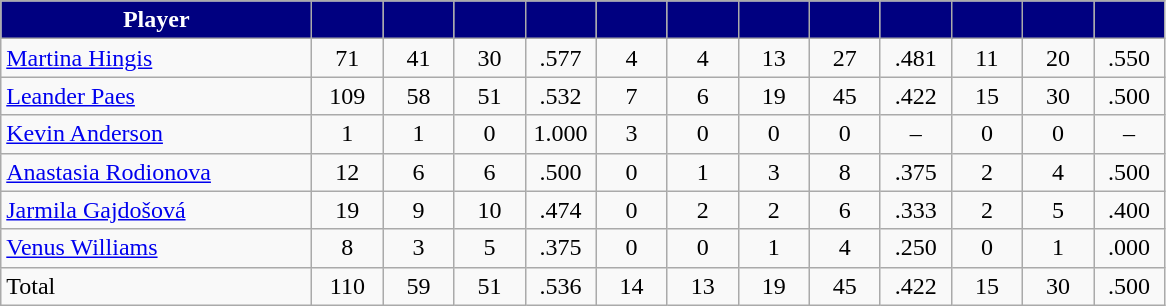<table class="wikitable" style="text-align:center">
<tr>
<th style="background:navy; color:#fff" width="200px">Player</th>
<th style="background:navy; color:#fff" width="40px"></th>
<th style="background:navy; color:#fff" width="40px"></th>
<th style="background:navy; color:#fff" width="40px"></th>
<th style="background:navy; color:#fff" width="40px"></th>
<th style="background:navy; color:#fff" width="40px"></th>
<th style="background:navy; color:#fff" width="40px"></th>
<th style="background:navy; color:#fff" width="40px"></th>
<th style="background:navy; color:#fff" width="40px"></th>
<th style="background:navy; color:#fff" width="40px"></th>
<th style="background:navy; color:#fff" width="40px"></th>
<th style="background:navy; color:#fff" width="40px"></th>
<th style="background:navy; color:#fff" width="40px"></th>
</tr>
<tr>
<td style="text-align:left"><a href='#'>Martina Hingis</a></td>
<td>71</td>
<td>41</td>
<td>30</td>
<td>.577</td>
<td>4</td>
<td>4</td>
<td>13</td>
<td>27</td>
<td>.481</td>
<td>11</td>
<td>20</td>
<td>.550</td>
</tr>
<tr>
<td style="text-align:left"><a href='#'>Leander Paes</a></td>
<td>109</td>
<td>58</td>
<td>51</td>
<td>.532</td>
<td>7</td>
<td>6</td>
<td>19</td>
<td>45</td>
<td>.422</td>
<td>15</td>
<td>30</td>
<td>.500</td>
</tr>
<tr>
<td style="text-align:left"><a href='#'>Kevin Anderson</a></td>
<td>1</td>
<td>1</td>
<td>0</td>
<td>1.000</td>
<td>3</td>
<td>0</td>
<td>0</td>
<td>0</td>
<td>–</td>
<td>0</td>
<td>0</td>
<td>–</td>
</tr>
<tr>
<td style="text-align:left"><a href='#'>Anastasia Rodionova</a></td>
<td>12</td>
<td>6</td>
<td>6</td>
<td>.500</td>
<td>0</td>
<td>1</td>
<td>3</td>
<td>8</td>
<td>.375</td>
<td>2</td>
<td>4</td>
<td>.500</td>
</tr>
<tr>
<td style="text-align:left"><a href='#'>Jarmila Gajdošová</a></td>
<td>19</td>
<td>9</td>
<td>10</td>
<td>.474</td>
<td>0</td>
<td>2</td>
<td>2</td>
<td>6</td>
<td>.333</td>
<td>2</td>
<td>5</td>
<td>.400</td>
</tr>
<tr>
<td style="text-align:left"><a href='#'>Venus Williams</a></td>
<td>8</td>
<td>3</td>
<td>5</td>
<td>.375</td>
<td>0</td>
<td>0</td>
<td>1</td>
<td>4</td>
<td>.250</td>
<td>0</td>
<td>1</td>
<td>.000</td>
</tr>
<tr>
<td style="text-align:left">Total</td>
<td>110</td>
<td>59</td>
<td>51</td>
<td>.536</td>
<td>14</td>
<td>13</td>
<td>19</td>
<td>45</td>
<td>.422</td>
<td>15</td>
<td>30</td>
<td>.500</td>
</tr>
</table>
